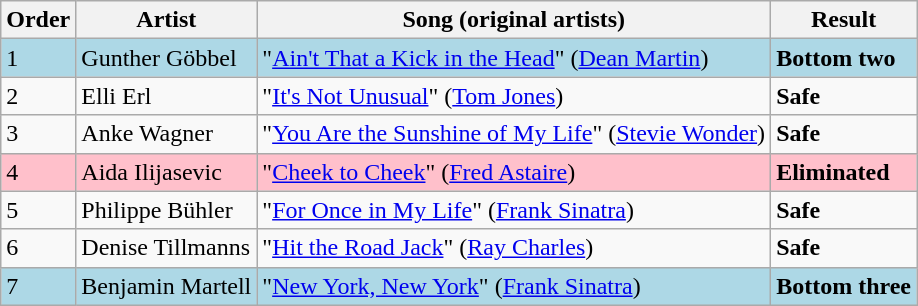<table class=wikitable>
<tr>
<th>Order</th>
<th>Artist</th>
<th>Song (original artists)</th>
<th>Result</th>
</tr>
<tr style="background:lightblue;">
<td>1</td>
<td>Gunther Göbbel</td>
<td>"<a href='#'>Ain't That a Kick in the Head</a>" (<a href='#'>Dean Martin</a>)</td>
<td><strong>Bottom two</strong></td>
</tr>
<tr>
<td>2</td>
<td>Elli Erl</td>
<td>"<a href='#'>It's Not Unusual</a>" (<a href='#'>Tom Jones</a>)</td>
<td><strong>Safe</strong></td>
</tr>
<tr>
<td>3</td>
<td>Anke Wagner</td>
<td>"<a href='#'>You Are the Sunshine of My Life</a>" (<a href='#'>Stevie Wonder</a>)</td>
<td><strong>Safe</strong></td>
</tr>
<tr style="background:pink;">
<td>4</td>
<td>Aida Ilijasevic</td>
<td>"<a href='#'>Cheek to Cheek</a>" (<a href='#'>Fred Astaire</a>)</td>
<td><strong>Eliminated</strong></td>
</tr>
<tr>
<td>5</td>
<td>Philippe Bühler</td>
<td>"<a href='#'>For Once in My Life</a>" (<a href='#'>Frank Sinatra</a>)</td>
<td><strong>Safe</strong></td>
</tr>
<tr>
<td>6</td>
<td>Denise Tillmanns</td>
<td>"<a href='#'>Hit the Road Jack</a>" (<a href='#'>Ray Charles</a>)</td>
<td><strong>Safe</strong></td>
</tr>
<tr style="background:lightblue;">
<td>7</td>
<td>Benjamin Martell</td>
<td>"<a href='#'>New York, New York</a>" (<a href='#'>Frank Sinatra</a>)</td>
<td><strong>Bottom three</strong></td>
</tr>
</table>
